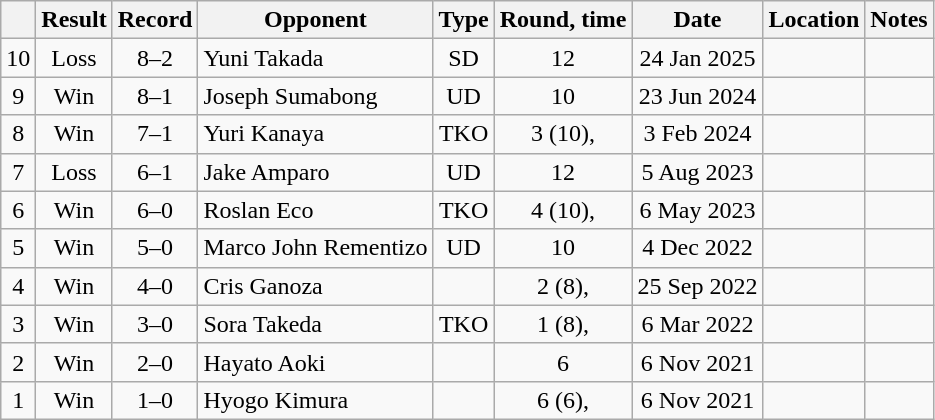<table class="wikitable" style="text-align:center">
<tr>
<th></th>
<th>Result</th>
<th>Record</th>
<th>Opponent</th>
<th>Type</th>
<th>Round, time</th>
<th>Date</th>
<th>Location</th>
<th>Notes</th>
</tr>
<tr>
<td>10</td>
<td>Loss</td>
<td>8–2</td>
<td style="text-align:left;">Yuni Takada</td>
<td>SD</td>
<td>12</td>
<td>24 Jan 2025</td>
<td style="text-align:left;"></td>
<td style="text-align:left;"></td>
</tr>
<tr>
<td>9</td>
<td>Win</td>
<td>8–1</td>
<td style="text-align:left;">Joseph Sumabong</td>
<td>UD</td>
<td>10</td>
<td>23 Jun 2024</td>
<td style="text-align:left;"></td>
<td style="text-align:left;"></td>
</tr>
<tr>
<td>8</td>
<td>Win</td>
<td>7–1</td>
<td style="text-align:left;">Yuri Kanaya</td>
<td>TKO</td>
<td>3 (10), </td>
<td>3 Feb 2024</td>
<td style="text-align:left;"></td>
<td style="text-align:left;"></td>
</tr>
<tr>
<td>7</td>
<td>Loss</td>
<td>6–1</td>
<td style="text-align:left;">Jake Amparo</td>
<td>UD</td>
<td>12</td>
<td>5 Aug 2023</td>
<td style="text-align:left;"></td>
<td style="text-align:left;"></td>
</tr>
<tr>
<td>6</td>
<td>Win</td>
<td>6–0</td>
<td style="text-align:left;">Roslan Eco</td>
<td>TKO</td>
<td>4 (10), </td>
<td>6 May 2023</td>
<td style="text-align:left;"></td>
<td style="text-align:left;"></td>
</tr>
<tr>
<td>5</td>
<td>Win</td>
<td>5–0</td>
<td style="text-align:left;">Marco John Rementizo</td>
<td>UD</td>
<td>10</td>
<td>4 Dec 2022</td>
<td style="text-align:left;"></td>
<td style="text-align:left;"></td>
</tr>
<tr>
<td>4</td>
<td>Win</td>
<td>4–0</td>
<td style="text-align:left;">Cris Ganoza</td>
<td></td>
<td>2 (8), </td>
<td>25 Sep 2022</td>
<td style="text-align:left;"></td>
<td></td>
</tr>
<tr>
<td>3</td>
<td>Win</td>
<td>3–0</td>
<td style="text-align:left;">Sora Takeda</td>
<td>TKO</td>
<td>1 (8), </td>
<td>6 Mar 2022</td>
<td style="text-align:left;"></td>
<td></td>
</tr>
<tr>
<td>2</td>
<td>Win</td>
<td>2–0</td>
<td style="text-align:left;">Hayato Aoki</td>
<td></td>
<td>6</td>
<td>6 Nov 2021</td>
<td style="text-align:left;"></td>
<td></td>
</tr>
<tr>
<td>1</td>
<td>Win</td>
<td>1–0</td>
<td style="text-align:left;">Hyogo Kimura</td>
<td></td>
<td>6 (6), </td>
<td>6 Nov 2021</td>
<td style="text-align:left;"></td>
<td></td>
</tr>
</table>
